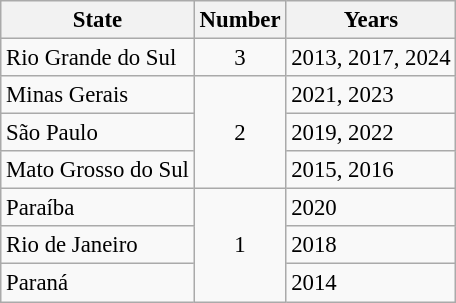<table class="wikitable sortable" style="font-size: 95%;">
<tr>
<th>State</th>
<th>Number</th>
<th>Years</th>
</tr>
<tr>
<td>Rio Grande do Sul</td>
<td rowspan="1" style="text-align:center;">3</td>
<td>2013, 2017, 2024</td>
</tr>
<tr>
<td>Minas Gerais</td>
<td rowspan="3" style="text-align:center;">2</td>
<td>2021, 2023</td>
</tr>
<tr>
<td>São Paulo</td>
<td>2019, 2022</td>
</tr>
<tr>
<td>Mato Grosso do Sul</td>
<td>2015, 2016</td>
</tr>
<tr>
<td>Paraíba</td>
<td rowspan="3" style="text-align:center;">1</td>
<td>2020</td>
</tr>
<tr>
<td>Rio de Janeiro</td>
<td>2018</td>
</tr>
<tr>
<td>Paraná</td>
<td>2014</td>
</tr>
</table>
